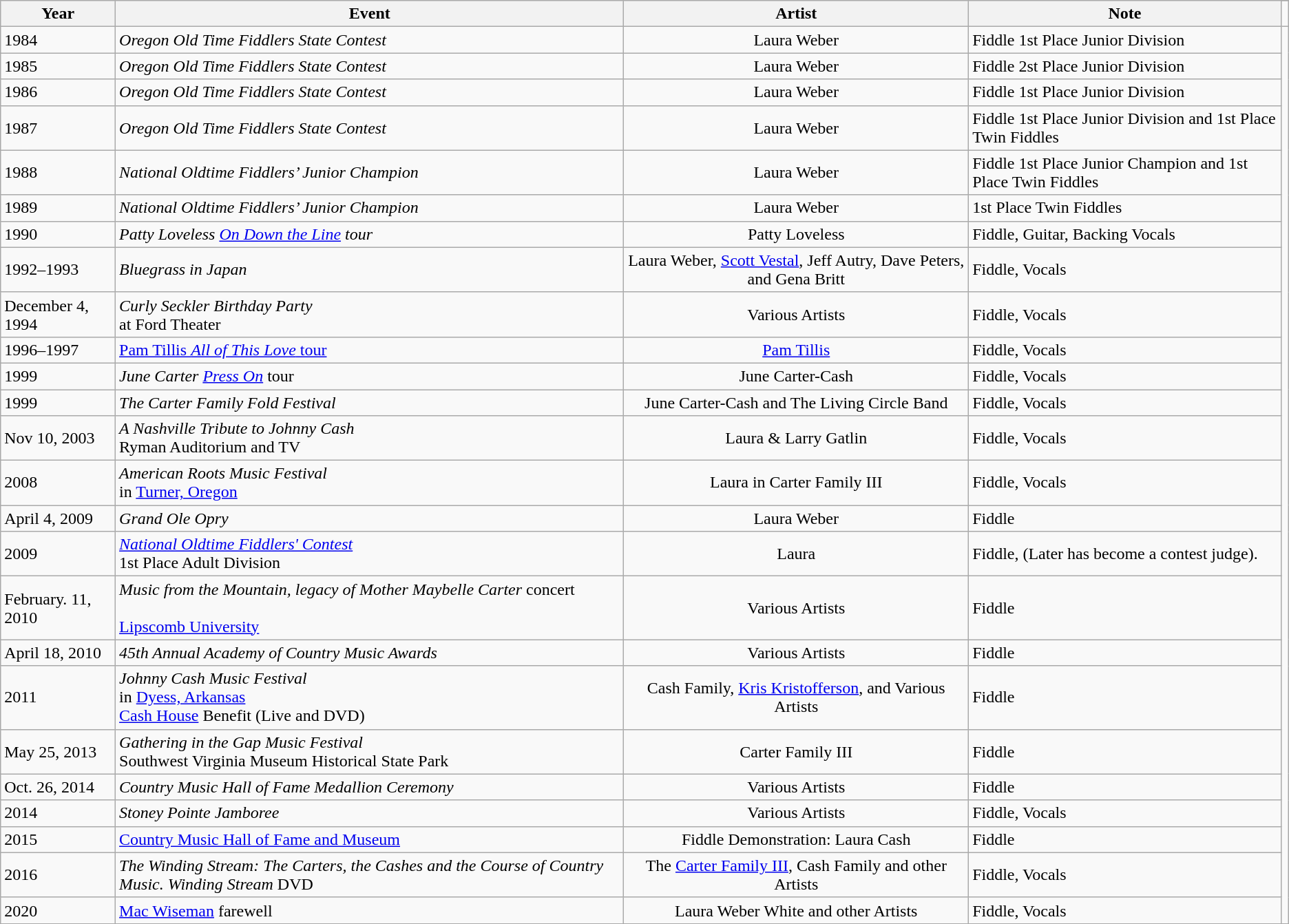<table class="wikitable">
<tr>
<th rowspan="2">Year</th>
<th rowspan="2">Event</th>
<th rowspan="2">Artist</th>
<th rowspan="2">Note</th>
</tr>
<tr>
<td></td>
</tr>
<tr>
<td>1984</td>
<td><em>Oregon Old Time Fiddlers State Contest</em></td>
<td style="text-align:center;">Laura Weber</td>
<td>Fiddle 1st Place Junior Division</td>
</tr>
<tr>
<td>1985</td>
<td><em>Oregon Old Time Fiddlers State Contest</em></td>
<td style="text-align:center;">Laura Weber</td>
<td>Fiddle 2st Place Junior Division</td>
</tr>
<tr>
<td>1986</td>
<td><em>Oregon Old Time Fiddlers State Contest</em></td>
<td style="text-align:center;">Laura Weber</td>
<td>Fiddle 1st Place Junior Division</td>
</tr>
<tr>
<td>1987</td>
<td><em>Oregon Old Time Fiddlers State Contest</em></td>
<td style="text-align:center;">Laura Weber</td>
<td>Fiddle 1st Place Junior Division and 1st Place Twin Fiddles</td>
</tr>
<tr>
<td>1988</td>
<td><em>National Oldtime Fiddlers’ Junior Champion</em></td>
<td style="text-align:center;">Laura Weber</td>
<td>Fiddle 1st Place Junior Champion and 1st Place Twin Fiddles</td>
</tr>
<tr>
<td>1989</td>
<td><em>National Oldtime Fiddlers’ Junior Champion</em></td>
<td style="text-align:center;">Laura Weber</td>
<td>1st Place Twin Fiddles</td>
</tr>
<tr>
<td>1990</td>
<td><em>Patty Loveless <a href='#'>On Down the Line</a> tour</em></td>
<td style="text-align:center;">Patty Loveless</td>
<td>Fiddle, Guitar, Backing Vocals</td>
</tr>
<tr>
<td>1992–1993</td>
<td><em>Bluegrass in Japan</em></td>
<td style="text-align:center;">Laura Weber, <a href='#'>Scott Vestal</a>, Jeff Autry, Dave Peters, and Gena Britt</td>
<td>Fiddle, Vocals</td>
</tr>
<tr>
<td>December 4, 1994</td>
<td><em>Curly Seckler Birthday Party</em>  <br> at Ford Theater</td>
<td style="text-align:center;">Various Artists</td>
<td>Fiddle, Vocals</td>
</tr>
<tr>
<td>1996–1997</td>
<td><a href='#'>Pam Tillis <em>All of This Love</em> tour</a></td>
<td style="text-align:center;"><a href='#'>Pam Tillis</a></td>
<td>Fiddle, Vocals</td>
</tr>
<tr>
<td>1999</td>
<td><em>June Carter <a href='#'>Press On</a></em> tour</td>
<td style="text-align:center;">June Carter-Cash</td>
<td>Fiddle, Vocals</td>
</tr>
<tr>
<td>1999</td>
<td><em>The Carter Family Fold Festival</em></td>
<td style="text-align:center;">June Carter-Cash and The Living Circle Band</td>
<td>Fiddle, Vocals</td>
</tr>
<tr>
<td>Nov 10, 2003</td>
<td><em>A Nashville Tribute to Johnny Cash</em> <br> Ryman Auditorium and TV</td>
<td style="text-align:center;">Laura & Larry Gatlin</td>
<td>Fiddle, Vocals</td>
</tr>
<tr>
<td>2008</td>
<td><em>American Roots Music Festival</em> <br> in <a href='#'>Turner, Oregon</a></td>
<td style="text-align:center;">Laura in Carter Family III</td>
<td>Fiddle, Vocals</td>
</tr>
<tr>
<td>April 4, 2009</td>
<td><em>Grand Ole Opry</em></td>
<td style="text-align:center;">Laura Weber</td>
<td>Fiddle</td>
</tr>
<tr>
<td>2009</td>
<td><em><a href='#'>National Oldtime Fiddlers' Contest</a></em> <br> 1st Place Adult Division</td>
<td style="text-align:center;">Laura</td>
<td>Fiddle, (Later has become a contest judge).</td>
</tr>
<tr>
<td>February. 11, 2010</td>
<td><em>Music from the Mountain, legacy of Mother Maybelle Carter</em> concert<br><br><a href='#'>Lipscomb University</a></td>
<td style="text-align:center;">Various Artists</td>
<td>Fiddle</td>
</tr>
<tr>
<td>April 18, 2010</td>
<td><em>45th Annual Academy of Country Music Awards</em></td>
<td style="text-align:center;">Various Artists</td>
<td>Fiddle</td>
</tr>
<tr>
<td>2011</td>
<td><em>Johnny Cash Music Festival</em><br> in <a href='#'>Dyess, Arkansas</a><br> <a href='#'>Cash House</a> Benefit (Live and DVD)</td>
<td style="text-align:center;">Cash Family, <a href='#'>Kris Kristofferson</a>, and Various Artists</td>
<td>Fiddle</td>
</tr>
<tr>
<td>May 25, 2013</td>
<td><em>Gathering in the Gap Music Festival</em><br>  Southwest Virginia Museum Historical State Park</td>
<td style="text-align:center;">Carter Family III</td>
<td>Fiddle</td>
</tr>
<tr>
<td>Oct. 26, 2014</td>
<td><em>Country Music Hall of Fame Medallion Ceremony</em></td>
<td style="text-align:center;">Various Artists</td>
<td>Fiddle</td>
</tr>
<tr>
<td>2014</td>
<td><em>Stoney Pointe Jamboree</em></td>
<td style="text-align:center;">Various Artists</td>
<td>Fiddle, Vocals</td>
</tr>
<tr>
<td>2015</td>
<td><a href='#'>Country Music Hall of Fame and Museum</a></td>
<td style="text-align:center;">Fiddle Demonstration: Laura Cash</td>
<td>Fiddle</td>
</tr>
<tr>
<td>2016</td>
<td><em>The Winding Stream: The Carters, the Cashes and the Course of Country Music. Winding Stream</em> DVD</td>
<td style="text-align:center;">The <a href='#'>Carter Family III</a>, Cash Family and other Artists</td>
<td>Fiddle, Vocals</td>
</tr>
<tr>
<td>2020</td>
<td><a href='#'>Mac Wiseman</a> farewell</td>
<td style="text-align:center;">Laura Weber White and other Artists</td>
<td>Fiddle, Vocals</td>
</tr>
<tr>
</tr>
</table>
